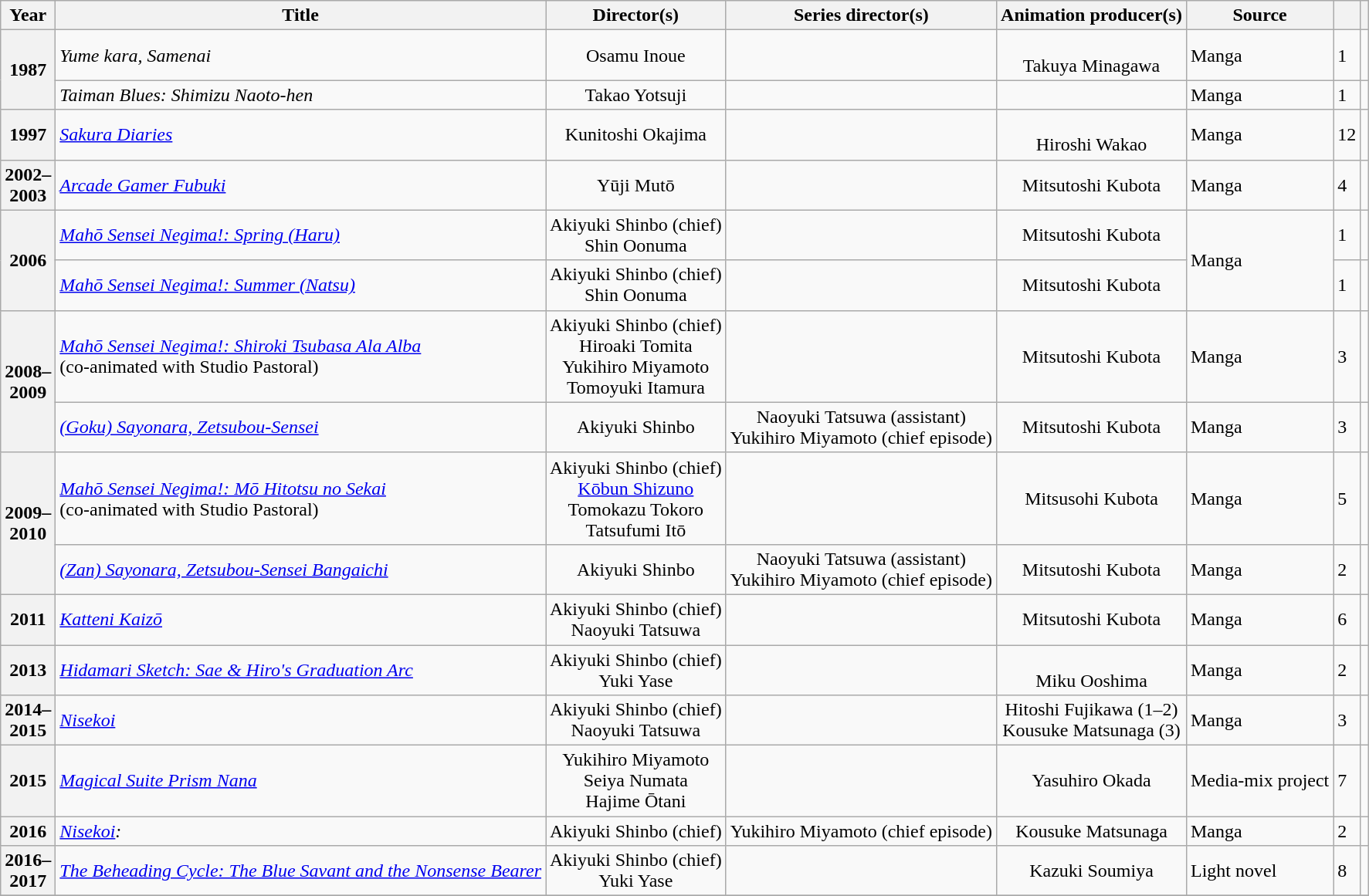<table class="wikitable sortable plainrowheaders">
<tr>
<th scope="col" class="unsortable" width=10>Year</th>
<th scope="col">Title</th>
<th scope="col">Director(s)</th>
<th scope="col">Series director(s)</th>
<th scope="col">Animation producer(s)</th>
<th scope="col">Source</th>
<th scope="col"></th>
<th scope="col" class="unsortable"></th>
</tr>
<tr>
<th scope="row" rowspan="2">1987</th>
<td><em>Yume kara, Samenai</em></td>
<td style=text-align:center>Osamu Inoue</td>
<td></td>
<td style=text-align:center><br>Takuya Minagawa</td>
<td>Manga</td>
<td>1</td>
<td></td>
</tr>
<tr>
<td><em>Taiman Blues: Shimizu Naoto-hen</em></td>
<td style=text-align:center>Takao Yotsuji</td>
<td></td>
<td></td>
<td>Manga</td>
<td>1</td>
<td></td>
</tr>
<tr>
<th scope="row">1997</th>
<td><em><a href='#'>Sakura Diaries</a></em></td>
<td style=text-align:center>Kunitoshi Okajima</td>
<td></td>
<td style=text-align:center><br>Hiroshi Wakao</td>
<td>Manga</td>
<td>12</td>
<td></td>
</tr>
<tr>
<th scope="row">2002–2003</th>
<td><em><a href='#'>Arcade Gamer Fubuki</a></em></td>
<td style=text-align:center>Yūji Mutō</td>
<td></td>
<td style=text-align:center>Mitsutoshi Kubota</td>
<td>Manga</td>
<td>4</td>
<td></td>
</tr>
<tr>
<th scope="row" rowspan="2">2006</th>
<td><em><a href='#'>Mahō Sensei Negima!: Spring (Haru)</a></em></td>
<td style=text-align:center>Akiyuki Shinbo (chief)<br>Shin Oonuma</td>
<td></td>
<td style=text-align:center>Mitsutoshi Kubota</td>
<td rowspan="2">Manga</td>
<td>1</td>
<td></td>
</tr>
<tr>
<td><em><a href='#'>Mahō Sensei Negima!: Summer (Natsu)</a></em></td>
<td style=text-align:center>Akiyuki Shinbo (chief)<br>Shin Oonuma</td>
<td></td>
<td style=text-align:center>Mitsutoshi Kubota</td>
<td>1</td>
<td></td>
</tr>
<tr>
<th scope="row" rowspan="2">2008–2009</th>
<td><em><a href='#'>Mahō Sensei Negima!: Shiroki Tsubasa Ala Alba</a></em><br>(co-animated with Studio Pastoral)</td>
<td style=text-align:center>Akiyuki Shinbo (chief)<br>Hiroaki Tomita <br>Yukihiro Miyamoto <br>Tomoyuki Itamura </td>
<td></td>
<td style=text-align:center>Mitsutoshi Kubota</td>
<td>Manga</td>
<td>3</td>
<td></td>
</tr>
<tr>
<td><em><a href='#'>(Goku) Sayonara, Zetsubou-Sensei</a></em></td>
<td style=text-align:center>Akiyuki Shinbo</td>
<td style=text-align:center>Naoyuki Tatsuwa (assistant)<br>Yukihiro Miyamoto (chief episode)</td>
<td style=text-align:center>Mitsutoshi Kubota</td>
<td>Manga</td>
<td>3</td>
<td></td>
</tr>
<tr>
<th scope="row" rowspan="2">2009–2010</th>
<td><em><a href='#'>Mahō Sensei Negima!: Mō Hitotsu no Sekai</a></em><br>(co-animated with Studio Pastoral)</td>
<td style=text-align:center>Akiyuki Shinbo (chief)<br><a href='#'>Kōbun Shizuno</a> <br>Tomokazu Tokoro <br>Tatsufumi Itō </td>
<td></td>
<td style=text-align:center>Mitsusohi Kubota</td>
<td>Manga</td>
<td>5</td>
<td></td>
</tr>
<tr>
<td><em><a href='#'>(Zan) Sayonara, Zetsubou-Sensei Bangaichi</a></em></td>
<td style=text-align:center>Akiyuki Shinbo</td>
<td style=text-align:center>Naoyuki Tatsuwa (assistant)<br>Yukihiro Miyamoto (chief episode)</td>
<td style=text-align:center>Mitsutoshi Kubota</td>
<td>Manga</td>
<td>2</td>
<td></td>
</tr>
<tr>
<th scope="row">2011</th>
<td><em><a href='#'>Katteni Kaizō</a></em></td>
<td style=text-align:center>Akiyuki Shinbo (chief)<br>Naoyuki Tatsuwa</td>
<td></td>
<td style=text-align:center>Mitsutoshi Kubota</td>
<td>Manga</td>
<td>6</td>
<td></td>
</tr>
<tr>
<th scope="row">2013</th>
<td><em><a href='#'>Hidamari Sketch: Sae & Hiro's Graduation Arc</a></em></td>
<td style=text-align:center>Akiyuki Shinbo (chief)<br>Yuki Yase</td>
<td></td>
<td style=text-align:center><br>Miku Ooshima</td>
<td>Manga</td>
<td>2</td>
<td></td>
</tr>
<tr>
<th scope="row">2014–2015</th>
<td><em><a href='#'>Nisekoi</a></em></td>
<td style=text-align:center>Akiyuki Shinbo (chief)<br>Naoyuki Tatsuwa</td>
<td></td>
<td style=text-align:center>Hitoshi Fujikawa (1–2)<br>Kousuke Matsunaga (3)</td>
<td>Manga</td>
<td>3</td>
<td></td>
</tr>
<tr>
<th scope="row">2015</th>
<td><em><a href='#'>Magical Suite Prism Nana</a></em></td>
<td style=text-align:center>Yukihiro Miyamoto <br>Seiya Numata <br>Hajime Ōtani </td>
<td></td>
<td style=text-align:center>Yasuhiro Okada</td>
<td>Media-mix project</td>
<td>7</td>
<td></td>
</tr>
<tr>
<th scope="row">2016</th>
<td><em><a href='#'>Nisekoi</a>:</em></td>
<td style=text-align:center>Akiyuki Shinbo (chief)</td>
<td style=text-align:center>Yukihiro Miyamoto (chief episode)</td>
<td style=text-align:center>Kousuke Matsunaga</td>
<td>Manga</td>
<td>2</td>
<td></td>
</tr>
<tr>
<th scope="row">2016–2017</th>
<td><em><a href='#'>The Beheading Cycle: The Blue Savant and the Nonsense Bearer</a></em></td>
<td style=text-align:center>Akiyuki Shinbo (chief)<br>Yuki Yase</td>
<td></td>
<td style=text-align:center>Kazuki Soumiya</td>
<td>Light novel</td>
<td>8</td>
<td></td>
</tr>
<tr>
</tr>
</table>
